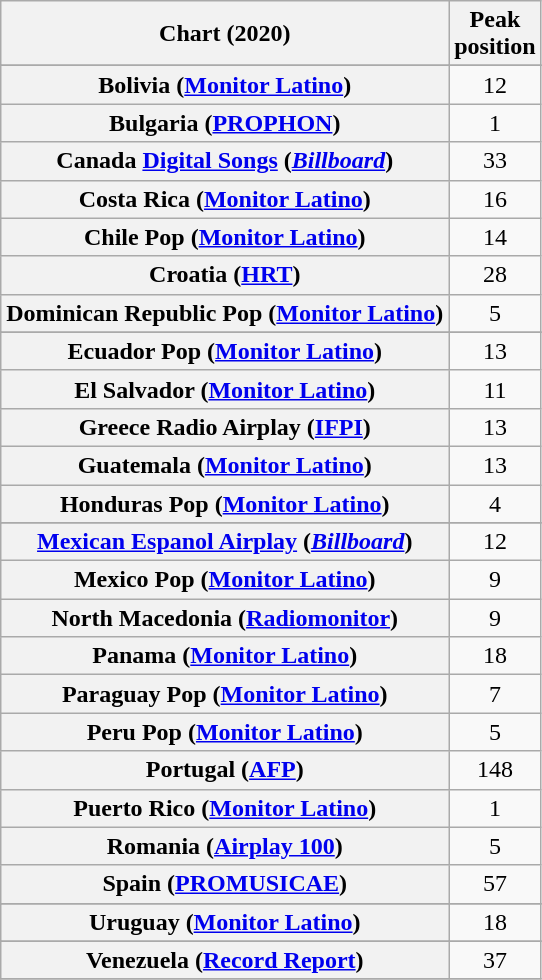<table class="wikitable sortable plainrowheaders" style="text-align:center">
<tr>
<th scope="col">Chart (2020)</th>
<th scope="col">Peak<br>position</th>
</tr>
<tr>
</tr>
<tr>
</tr>
<tr>
<th scope="row">Bolivia (<a href='#'>Monitor Latino</a>)</th>
<td>12</td>
</tr>
<tr>
<th scope="row">Bulgaria (<a href='#'>PROPHON</a>)</th>
<td>1</td>
</tr>
<tr>
<th scope="row">Canada <a href='#'>Digital Songs</a> (<em><a href='#'>Billboard</a></em>)</th>
<td>33</td>
</tr>
<tr>
<th scope="row">Costa Rica (<a href='#'>Monitor Latino</a>)</th>
<td>16</td>
</tr>
<tr>
<th scope="row">Chile Pop (<a href='#'>Monitor Latino</a>)</th>
<td>14</td>
</tr>
<tr>
<th scope="row">Croatia (<a href='#'>HRT</a>)</th>
<td>28</td>
</tr>
<tr>
<th scope="row">Dominican Republic Pop (<a href='#'>Monitor Latino</a>)</th>
<td>5</td>
</tr>
<tr>
</tr>
<tr>
<th scope="row">Ecuador Pop (<a href='#'>Monitor Latino</a>)</th>
<td>13</td>
</tr>
<tr>
<th scope="row">El Salvador (<a href='#'>Monitor Latino</a>)</th>
<td>11</td>
</tr>
<tr>
<th scope="row">Greece Radio Airplay (<a href='#'>IFPI</a>)</th>
<td>13</td>
</tr>
<tr>
<th scope="row">Guatemala (<a href='#'>Monitor Latino</a>)</th>
<td>13</td>
</tr>
<tr>
<th scope="row">Honduras Pop (<a href='#'>Monitor Latino</a>)</th>
<td>4</td>
</tr>
<tr>
</tr>
<tr>
<th scope="row"><a href='#'>Mexican Espanol Airplay</a> (<em><a href='#'>Billboard</a></em>)</th>
<td align="center">12</td>
</tr>
<tr>
<th scope="row">Mexico Pop (<a href='#'>Monitor Latino</a>)</th>
<td>9</td>
</tr>
<tr>
<th scope=row>North Macedonia (<a href='#'>Radiomonitor</a>)</th>
<td>9</td>
</tr>
<tr>
<th scope="row">Panama (<a href='#'>Monitor Latino</a>)</th>
<td>18</td>
</tr>
<tr>
<th scope="row">Paraguay Pop (<a href='#'>Monitor Latino</a>)</th>
<td>7</td>
</tr>
<tr>
<th scope="row">Peru Pop (<a href='#'>Monitor Latino</a>)</th>
<td>5</td>
</tr>
<tr>
<th scope="row">Portugal (<a href='#'>AFP</a>)</th>
<td>148</td>
</tr>
<tr>
<th scope="row">Puerto Rico (<a href='#'>Monitor Latino</a>)</th>
<td>1</td>
</tr>
<tr>
<th scope="row">Romania (<a href='#'>Airplay 100</a>)</th>
<td>5</td>
</tr>
<tr>
<th scope="row">Spain (<a href='#'>PROMUSICAE</a>)</th>
<td>57</td>
</tr>
<tr>
</tr>
<tr>
<th scope="row">Uruguay (<a href='#'>Monitor Latino</a>)</th>
<td>18</td>
</tr>
<tr>
</tr>
<tr>
</tr>
<tr>
</tr>
<tr>
<th scope="row">Venezuela (<a href='#'>Record Report</a>)</th>
<td>37</td>
</tr>
<tr>
</tr>
</table>
